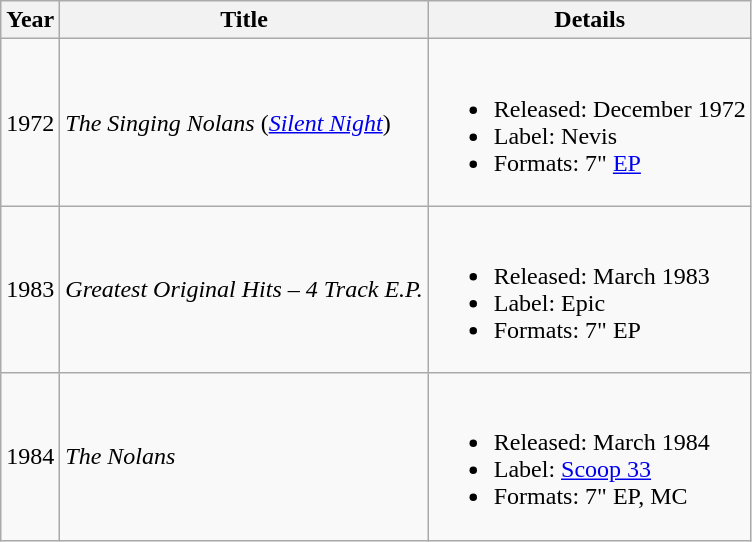<table class="wikitable">
<tr>
<th>Year</th>
<th>Title</th>
<th>Details</th>
</tr>
<tr>
<td>1972</td>
<td><em>The Singing Nolans</em> (<em><a href='#'>Silent Night</a></em>)</td>
<td><br><ul><li>Released: December 1972</li><li>Label: Nevis</li><li>Formats: 7" <a href='#'>EP</a></li></ul></td>
</tr>
<tr>
<td>1983</td>
<td><em>Greatest Original Hits – 4 Track E.P.</em></td>
<td><br><ul><li>Released: March 1983</li><li>Label: Epic</li><li>Formats: 7" EP</li></ul></td>
</tr>
<tr>
<td>1984</td>
<td><em>The Nolans</em></td>
<td><br><ul><li>Released: March 1984</li><li>Label: <a href='#'>Scoop 33</a></li><li>Formats: 7" EP, MC</li></ul></td>
</tr>
</table>
